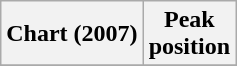<table class="wikitable plainrowheaders" style="text-align:center">
<tr>
<th>Chart (2007)</th>
<th>Peak<br>position</th>
</tr>
<tr>
</tr>
</table>
